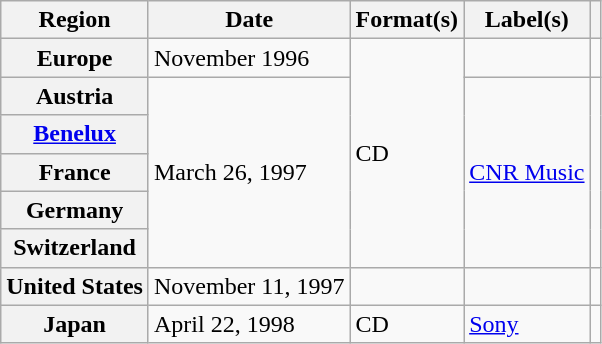<table class="wikitable plainrowheaders">
<tr>
<th scope="col">Region</th>
<th scope="col">Date</th>
<th scope="col">Format(s)</th>
<th scope="col">Label(s)</th>
<th scope="col"></th>
</tr>
<tr>
<th scope="row">Europe</th>
<td>November 1996</td>
<td rowspan="6">CD</td>
<td></td>
<td></td>
</tr>
<tr>
<th scope="row">Austria</th>
<td rowspan="5">March 26, 1997</td>
<td rowspan="5"><a href='#'>CNR Music</a></td>
<td rowspan="5"></td>
</tr>
<tr>
<th scope="row"><a href='#'>Benelux</a></th>
</tr>
<tr>
<th scope="row">France</th>
</tr>
<tr>
<th scope="row">Germany</th>
</tr>
<tr>
<th scope="row">Switzerland</th>
</tr>
<tr>
<th scope="row">United States</th>
<td>November 11, 1997</td>
<td></td>
<td></td>
<td></td>
</tr>
<tr>
<th scope="row">Japan</th>
<td>April 22, 1998</td>
<td>CD</td>
<td><a href='#'>Sony</a></td>
<td></td>
</tr>
</table>
